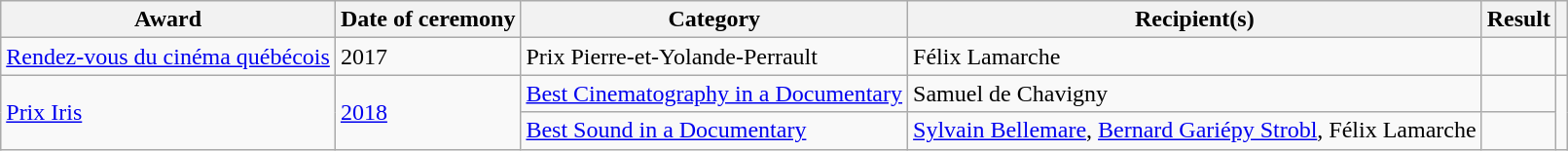<table class="wikitable sortable plainrowheaders">
<tr>
<th scope="col">Award</th>
<th scope="col">Date of ceremony</th>
<th scope="col">Category</th>
<th scope="col">Recipient(s)</th>
<th scope="col">Result</th>
<th scope="col" class="unsortable"></th>
</tr>
<tr>
<td><a href='#'>Rendez-vous du cinéma québécois</a></td>
<td>2017</td>
<td>Prix Pierre-et-Yolande-Perrault</td>
<td>Félix Lamarche</td>
<td></td>
<td></td>
</tr>
<tr>
<td rowspan=2><a href='#'>Prix Iris</a></td>
<td rowspan=2><a href='#'>2018</a></td>
<td><a href='#'>Best Cinematography in a Documentary</a></td>
<td>Samuel de Chavigny</td>
<td></td>
<td rowspan=2></td>
</tr>
<tr>
<td><a href='#'>Best Sound in a Documentary</a></td>
<td><a href='#'>Sylvain Bellemare</a>, <a href='#'>Bernard Gariépy Strobl</a>, Félix Lamarche</td>
<td></td>
</tr>
</table>
